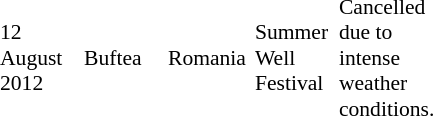<table cellpadding="2" style="border:0 solid darkgrey; font-size:90%">
<tr>
<th style="width:50px;"></th>
<th style="width:50px;"></th>
<th style="width:50px;"></th>
<th style="width:50px;"></th>
<th style="width:50px;"></th>
</tr>
<tr border="0">
</tr>
<tr>
<td>12 August 2012</td>
<td>Buftea</td>
<td>Romania</td>
<td>Summer Well Festival</td>
<td>Cancelled due to intense weather conditions.</td>
</tr>
</table>
